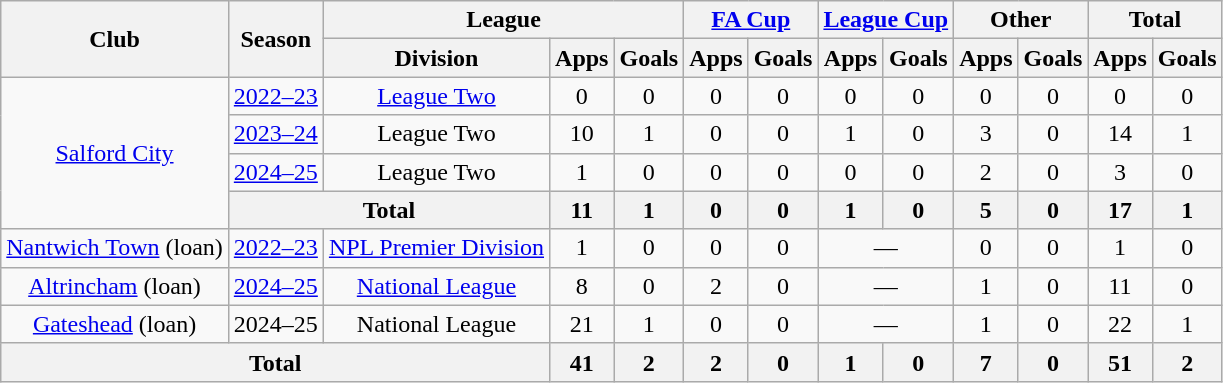<table class="wikitable" style="text-align: center">
<tr>
<th rowspan="2">Club</th>
<th rowspan="2">Season</th>
<th colspan="3">League</th>
<th colspan="2"><a href='#'>FA Cup</a></th>
<th colspan="2"><a href='#'>League Cup</a></th>
<th colspan="2">Other</th>
<th colspan="2">Total</th>
</tr>
<tr>
<th>Division</th>
<th>Apps</th>
<th>Goals</th>
<th>Apps</th>
<th>Goals</th>
<th>Apps</th>
<th>Goals</th>
<th>Apps</th>
<th>Goals</th>
<th>Apps</th>
<th>Goals</th>
</tr>
<tr>
<td rowspan="4"><a href='#'>Salford City</a></td>
<td><a href='#'>2022–23</a></td>
<td><a href='#'>League Two</a></td>
<td>0</td>
<td>0</td>
<td>0</td>
<td>0</td>
<td>0</td>
<td>0</td>
<td>0</td>
<td>0</td>
<td>0</td>
<td>0</td>
</tr>
<tr>
<td><a href='#'>2023–24</a></td>
<td>League Two</td>
<td>10</td>
<td>1</td>
<td>0</td>
<td>0</td>
<td>1</td>
<td>0</td>
<td>3</td>
<td>0</td>
<td>14</td>
<td>1</td>
</tr>
<tr>
<td><a href='#'>2024–25</a></td>
<td>League Two</td>
<td>1</td>
<td>0</td>
<td>0</td>
<td>0</td>
<td>0</td>
<td>0</td>
<td>2</td>
<td>0</td>
<td>3</td>
<td>0</td>
</tr>
<tr>
<th colspan="2">Total</th>
<th>11</th>
<th>1</th>
<th>0</th>
<th>0</th>
<th>1</th>
<th>0</th>
<th>5</th>
<th>0</th>
<th>17</th>
<th>1</th>
</tr>
<tr>
<td><a href='#'>Nantwich Town</a> (loan)</td>
<td><a href='#'>2022–23</a></td>
<td><a href='#'>NPL Premier Division</a></td>
<td>1</td>
<td>0</td>
<td>0</td>
<td>0</td>
<td colspan="2">—</td>
<td>0</td>
<td>0</td>
<td>1</td>
<td>0</td>
</tr>
<tr>
<td><a href='#'>Altrincham</a> (loan)</td>
<td><a href='#'>2024–25</a></td>
<td><a href='#'>National League</a></td>
<td>8</td>
<td>0</td>
<td>2</td>
<td>0</td>
<td colspan="2">—</td>
<td>1</td>
<td>0</td>
<td>11</td>
<td>0</td>
</tr>
<tr>
<td><a href='#'>Gateshead</a> (loan)</td>
<td>2024–25</td>
<td>National League</td>
<td>21</td>
<td>1</td>
<td>0</td>
<td>0</td>
<td colspan="2">—</td>
<td>1</td>
<td>0</td>
<td>22</td>
<td>1</td>
</tr>
<tr>
<th colspan="3">Total</th>
<th>41</th>
<th>2</th>
<th>2</th>
<th>0</th>
<th>1</th>
<th>0</th>
<th>7</th>
<th>0</th>
<th>51</th>
<th>2</th>
</tr>
</table>
